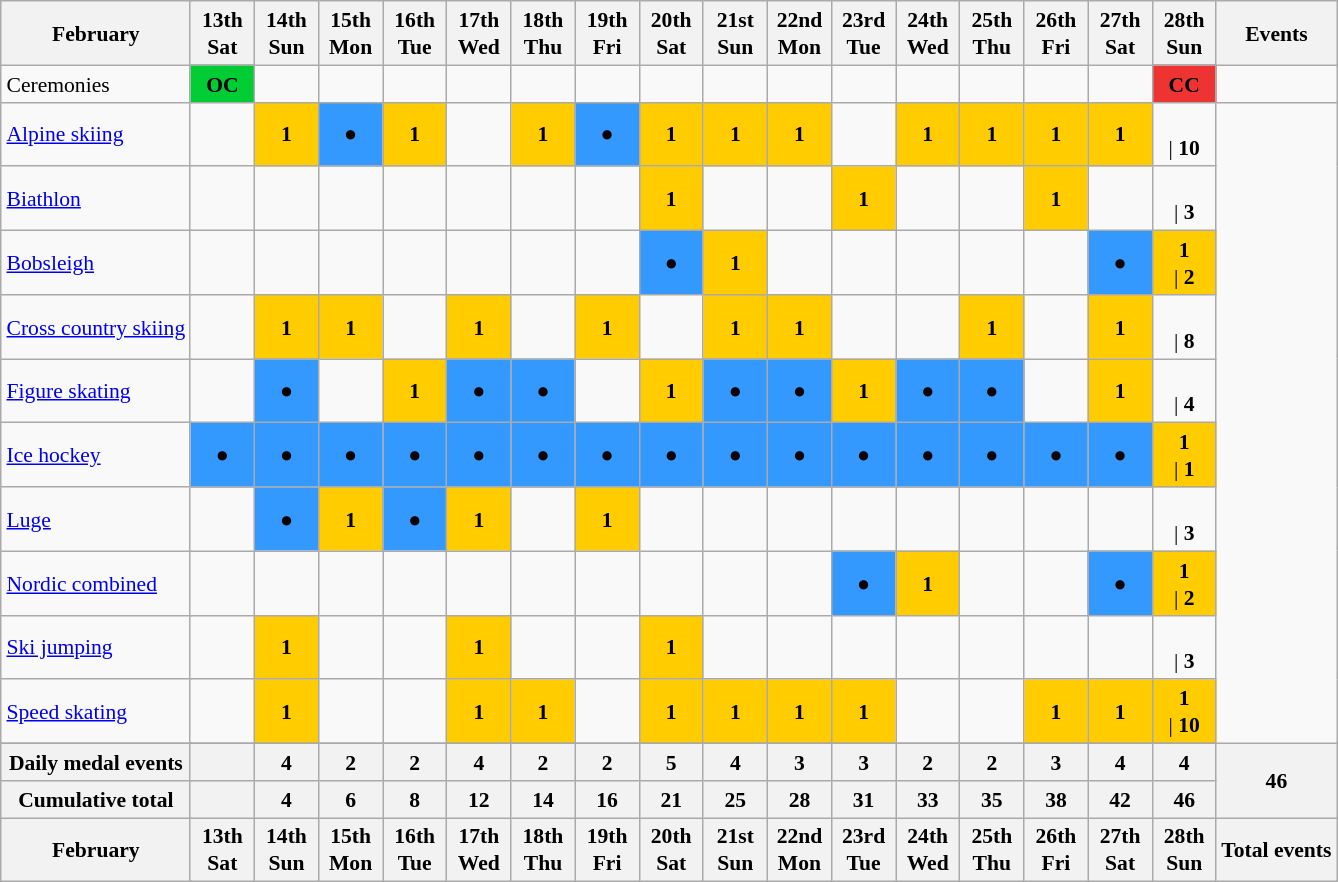<table class="wikitable" style="margin:0.5em auto; font-size:90%; line-height:1.25em;">
<tr>
<th colspan=2>February</th>
<th style="width:2.5em">13th<br>Sat</th>
<th style="width:2.5em">14th<br>Sun</th>
<th style="width:2.5em">15th<br>Mon</th>
<th style="width:2.5em">16th<br>Tue</th>
<th style="width:2.5em">17th<br>Wed</th>
<th style="width:2.5em">18th<br>Thu</th>
<th style="width:2.5em">19th<br>Fri</th>
<th style="width:2.5em">20th<br>Sat</th>
<th style="width:2.5em">21st<br>Sun</th>
<th style="width:2.5em">22nd<br>Mon</th>
<th style="width:2.5em">23rd<br>Tue</th>
<th style="width:2.5em">24th<br>Wed</th>
<th style="width:2.5em">25th<br>Thu</th>
<th style="width:2.5em">26th<br>Fri</th>
<th style="width:2.5em">27th<br>Sat</th>
<th style="width:2.5em">28th<br>Sun</th>
<th>Events</th>
</tr>
<tr>
<td colspan=2> Ceremonies</td>
<td style="background-color:#00cc33;text-align:center;"><strong>OC</strong></td>
<td></td>
<td></td>
<td></td>
<td></td>
<td></td>
<td></td>
<td></td>
<td></td>
<td></td>
<td></td>
<td></td>
<td></td>
<td></td>
<td></td>
<td style="background-color:#ee3333;text-align:center;"><strong>CC</strong></td>
<td></td>
</tr>
<tr align="center">
<td colspan=2 align="left"> <a href='#'>Alpine skiing</a></td>
<td></td>
<td style="background-color:#ffcc00;"><strong>1</strong></td>
<td style="background-color:#3399ff;">●</td>
<td style="background-color:#ffcc00;"><strong>1</strong></td>
<td></td>
<td style="background-color:#ffcc00;"><strong>1</strong></td>
<td style="background-color:#3399ff;">●</td>
<td style="background-color:#ffcc00;"><strong>1</strong></td>
<td style="background-color:#ffcc00;"><strong>1</strong></td>
<td style="background-color:#ffcc00;"><strong>1</strong></td>
<td></td>
<td style="background-color:#ffcc00;"><strong>1</strong></td>
<td style="background-color:#ffcc00;"><strong>1</strong></td>
<td style="background-color:#ffcc00;"><strong>1</strong></td>
<td style="background-color:#ffcc00;"><strong>1</strong></td>
<td><br>| <strong>10</strong></td>
</tr>
<tr align="center">
<td colspan=2 align="left"> <a href='#'>Biathlon</a></td>
<td></td>
<td></td>
<td></td>
<td></td>
<td></td>
<td></td>
<td></td>
<td style="background-color:#ffcc00;"><strong>1</strong></td>
<td></td>
<td></td>
<td style="background-color:#ffcc00;"><strong>1</strong></td>
<td></td>
<td></td>
<td style="background-color:#ffcc00;"><strong>1</strong></td>
<td></td>
<td><br>| <strong>3</strong></td>
</tr>
<tr align="center">
<td colspan=2 align="left"> <a href='#'>Bobsleigh</a></td>
<td></td>
<td></td>
<td></td>
<td></td>
<td></td>
<td></td>
<td></td>
<td style="background-color:#3399ff;">●</td>
<td style="background-color:#ffcc00;"><strong>1</strong></td>
<td></td>
<td></td>
<td></td>
<td></td>
<td></td>
<td style="background-color:#3399ff;">●</td>
<td style="background-color:#ffcc00;"><strong>1</strong><br>| <strong>2</strong></td>
</tr>
<tr align="center">
<td colspan=2 align="left"> <a href='#'>Cross country skiing</a></td>
<td></td>
<td style="background-color:#ffcc00;"><strong>1</strong></td>
<td style="background-color:#ffcc00;"><strong>1</strong></td>
<td></td>
<td style="background-color:#ffcc00;"><strong>1</strong></td>
<td></td>
<td style="background-color:#ffcc00;"><strong>1</strong></td>
<td></td>
<td style="background-color:#ffcc00;"><strong>1</strong></td>
<td style="background-color:#ffcc00;"><strong>1</strong></td>
<td></td>
<td></td>
<td style="background-color:#ffcc00;"><strong>1</strong></td>
<td></td>
<td style="background-color:#ffcc00;"><strong>1</strong></td>
<td><br>| <strong>8</strong></td>
</tr>
<tr align="center">
<td colspan=2 align="left"> <a href='#'>Figure skating</a></td>
<td></td>
<td style="background-color:#3399ff;">●</td>
<td></td>
<td style="background-color:#ffcc00;"><strong>1</strong></td>
<td style="background-color:#3399ff;">●</td>
<td style="background-color:#3399ff;">●</td>
<td></td>
<td style="background-color:#ffcc00;"><strong>1</strong></td>
<td style="background-color:#3399ff;">●</td>
<td style="background-color:#3399ff;">●</td>
<td style="background-color:#ffcc00;"><strong>1</strong></td>
<td style="background-color:#3399ff;">●</td>
<td style="background-color:#3399ff;">●</td>
<td></td>
<td style="background-color:#ffcc00;"><strong>1</strong></td>
<td><br>| <strong>4</strong></td>
</tr>
<tr align="center">
<td colspan=2 align="left"> <a href='#'>Ice hockey</a></td>
<td style="background-color:#3399ff;">●</td>
<td style="background-color:#3399ff;">●</td>
<td style="background-color:#3399ff;">●</td>
<td style="background-color:#3399ff;">●</td>
<td style="background-color:#3399ff;">●</td>
<td style="background-color:#3399ff;">●</td>
<td style="background-color:#3399ff;">●</td>
<td style="background-color:#3399ff;">●</td>
<td style="background-color:#3399ff;">●</td>
<td style="background-color:#3399ff;">●</td>
<td style="background-color:#3399ff;">●</td>
<td style="background-color:#3399ff;">●</td>
<td style="background-color:#3399ff;">●</td>
<td style="background-color:#3399ff;">●</td>
<td style="background-color:#3399ff;">●</td>
<td style="background-color:#ffcc00;"><strong>1</strong><br>| <strong>1</strong></td>
</tr>
<tr align="center">
<td colspan=2 align="left"> <a href='#'>Luge</a></td>
<td></td>
<td style="background-color:#3399ff;">●</td>
<td style="background-color:#ffcc00;"><strong>1</strong></td>
<td style="background-color:#3399ff;">●</td>
<td style="background-color:#ffcc00;"><strong>1</strong></td>
<td></td>
<td style="background-color:#ffcc00;"><strong>1</strong></td>
<td></td>
<td></td>
<td></td>
<td></td>
<td></td>
<td></td>
<td></td>
<td></td>
<td><br>| <strong>3</strong></td>
</tr>
<tr align="center">
<td colspan=2 align="left"> <a href='#'>Nordic combined</a></td>
<td></td>
<td></td>
<td></td>
<td></td>
<td></td>
<td></td>
<td></td>
<td></td>
<td></td>
<td></td>
<td style="background-color:#3399ff;">●</td>
<td style="background-color:#ffcc00;"><strong>1</strong></td>
<td></td>
<td></td>
<td style="background-color:#3399ff;">●</td>
<td style="background-color:#ffcc00;"><strong>1</strong><br>| <strong>2</strong></td>
</tr>
<tr align="center">
<td colspan=2 align="left"> <a href='#'>Ski jumping</a></td>
<td></td>
<td style="background-color:#ffcc00;"><strong>1</strong></td>
<td></td>
<td></td>
<td style="background-color:#ffcc00;"><strong>1</strong></td>
<td></td>
<td></td>
<td style="background-color:#ffcc00;"><strong>1</strong></td>
<td></td>
<td></td>
<td></td>
<td></td>
<td></td>
<td></td>
<td></td>
<td><br>| <strong>3</strong></td>
</tr>
<tr align="center">
<td colspan=2 align="left"> <a href='#'>Speed skating</a></td>
<td></td>
<td style="background-color:#ffcc00;"><strong>1</strong></td>
<td></td>
<td></td>
<td style="background-color:#ffcc00;"><strong>1</strong></td>
<td style="background-color:#ffcc00;"><strong>1</strong></td>
<td></td>
<td style="background-color:#ffcc00;"><strong>1</strong></td>
<td style="background-color:#ffcc00;"><strong>1</strong></td>
<td style="background-color:#ffcc00;"><strong>1</strong></td>
<td style="background-color:#ffcc00;"><strong>1</strong></td>
<td></td>
<td></td>
<td style="background-color:#ffcc00;"><strong>1</strong></td>
<td style="background-color:#ffcc00;"><strong>1</strong></td>
<td style="background-color:#ffcc00;"><strong>1</strong><br>| <strong>10</strong></td>
</tr>
<tr>
</tr>
<tr>
<th colspan=2>Daily medal events</th>
<th></th>
<th>4</th>
<th>2</th>
<th>2</th>
<th>4</th>
<th>2</th>
<th>2</th>
<th>5</th>
<th>4</th>
<th>3</th>
<th>3</th>
<th>2</th>
<th>2</th>
<th>3</th>
<th>4</th>
<th>4</th>
<th 3 rowspan=2>46</th>
</tr>
<tr>
<th colspan=2>Cumulative total</th>
<th></th>
<th>4</th>
<th>6</th>
<th>8</th>
<th>12</th>
<th>14</th>
<th>16</th>
<th>21</th>
<th>25</th>
<th>28</th>
<th>31</th>
<th>33</th>
<th>35</th>
<th>38</th>
<th>42</th>
<th>46</th>
</tr>
<tr>
<th colspan=2>February</th>
<th style="width:2.5em">13th<br>Sat</th>
<th style="width:2.5em">14th<br>Sun</th>
<th style="width:2.5em">15th<br>Mon</th>
<th style="width:2.5em">16th<br>Tue</th>
<th style="width:2.5em">17th<br>Wed</th>
<th style="width:2.5em">18th<br>Thu</th>
<th style="width:2.5em">19th<br>Fri</th>
<th style="width:2.5em">20th<br>Sat</th>
<th style="width:2.5em">21st<br>Sun</th>
<th style="width:2.5em">22nd<br>Mon</th>
<th style="width:2.5em">23rd<br>Tue</th>
<th style="width:2.5em">24th<br>Wed</th>
<th style="width:2.5em">25th<br>Thu</th>
<th style="width:2.5em">26th<br>Fri</th>
<th style="width:2.5em">27th<br>Sat</th>
<th style="width:2.5em">28th<br>Sun</th>
<th>Total events</th>
</tr>
</table>
